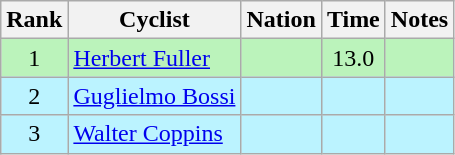<table class="wikitable sortable" style="text-align:center">
<tr>
<th>Rank</th>
<th>Cyclist</th>
<th>Nation</th>
<th>Time</th>
<th>Notes</th>
</tr>
<tr bgcolor=bbf3bb>
<td>1</td>
<td align=left><a href='#'>Herbert Fuller</a></td>
<td align=left></td>
<td>13.0</td>
<td></td>
</tr>
<tr bgcolor=bbf3ff>
<td>2</td>
<td align=left><a href='#'>Guglielmo Bossi</a></td>
<td align=left></td>
<td></td>
<td></td>
</tr>
<tr bgcolor=bbf3ff>
<td>3</td>
<td align=left><a href='#'>Walter Coppins</a></td>
<td align=left></td>
<td></td>
<td></td>
</tr>
</table>
